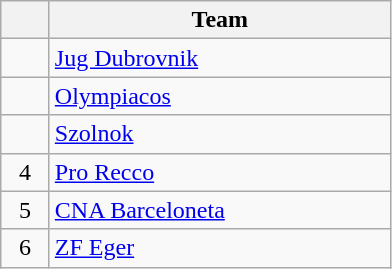<table class="wikitable" style="text-align:center">
<tr>
<th width=25></th>
<th width=220>Team</th>
</tr>
<tr>
<td></td>
<td align=left> <a href='#'>Jug Dubrovnik</a></td>
</tr>
<tr>
<td></td>
<td align=left> <a href='#'>Olympiacos</a></td>
</tr>
<tr>
<td></td>
<td align=left> <a href='#'>Szolnok</a></td>
</tr>
<tr>
<td>4</td>
<td align=left> <a href='#'>Pro Recco</a></td>
</tr>
<tr>
<td>5</td>
<td align=left> <a href='#'>CNA Barceloneta</a></td>
</tr>
<tr>
<td>6</td>
<td align=left> <a href='#'>ZF Eger</a></td>
</tr>
</table>
